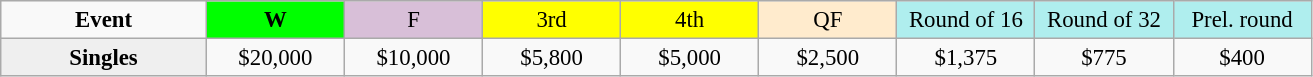<table class=wikitable style=font-size:95%;text-align:center>
<tr>
<td style="width:130px"><strong>Event</strong></td>
<td style="width:85px; background:lime"><strong>W</strong></td>
<td style="width:85px; background:thistle">F</td>
<td style="width:85px; background:#ffff00">3rd</td>
<td style="width:85px; background:#ffff00">4th</td>
<td style="width:85px; background:#ffebcd">QF</td>
<td style="width:85px; background:#afeeee">Round of 16</td>
<td style="width:85px; background:#afeeee">Round of 32</td>
<td style="width:85px; background:#afeeee">Prel. round</td>
</tr>
<tr>
<th style=background:#efefef>Singles </th>
<td>$20,000</td>
<td>$10,000</td>
<td>$5,800</td>
<td>$5,000</td>
<td>$2,500</td>
<td>$1,375</td>
<td>$775</td>
<td>$400</td>
</tr>
</table>
